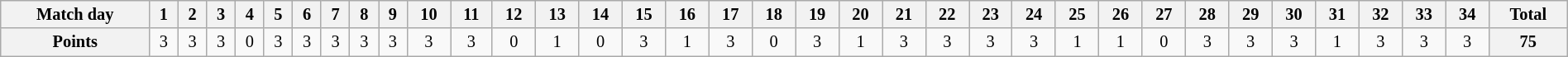<table class="wikitable" style="width:100%; font-size:85%;">
<tr valign=top>
<th align=center>Match day</th>
<th align=center>1</th>
<th align=center>2</th>
<th align=center>3</th>
<th align=center>4</th>
<th align=center>5</th>
<th align=center>6</th>
<th align=center>7</th>
<th align=center>8</th>
<th align=center>9</th>
<th align=center>10</th>
<th align=center>11</th>
<th align=center>12</th>
<th align=center>13</th>
<th align=center>14</th>
<th align=center>15</th>
<th align=center>16</th>
<th align=center>17</th>
<th align=center>18</th>
<th align=center>19</th>
<th align=center>20</th>
<th align=center>21</th>
<th align=center>22</th>
<th align=center>23</th>
<th align=center>24</th>
<th align=center>25</th>
<th align=center>26</th>
<th align=center>27</th>
<th align=center>28</th>
<th align=center>29</th>
<th align=center>30</th>
<th align=center>31</th>
<th align=center>32</th>
<th align=center>33</th>
<th align=center>34</th>
<th align=center><strong>Total</strong></th>
</tr>
<tr>
<th align=center>Points</th>
<td align=center>3</td>
<td align=center>3</td>
<td align=center>3</td>
<td align=center>0</td>
<td align=center>3</td>
<td align=center>3</td>
<td align=center>3</td>
<td align=center>3</td>
<td align=center>3</td>
<td align=center>3</td>
<td align=center>3</td>
<td align=center>0</td>
<td align=center>1</td>
<td align=center>0</td>
<td align=center>3</td>
<td align=center>1</td>
<td align=center>3</td>
<td align=center>0</td>
<td align=center>3</td>
<td align=center>1</td>
<td align=center>3</td>
<td align=center>3</td>
<td align=center>3</td>
<td align=center>3</td>
<td align=center>1</td>
<td align=center>1</td>
<td align=center>0</td>
<td align=center>3</td>
<td align=center>3</td>
<td align=center>3</td>
<td align=center>1</td>
<td align=center>3</td>
<td align=center>3</td>
<td align=center>3</td>
<th align=center><strong>75</strong></th>
</tr>
</table>
